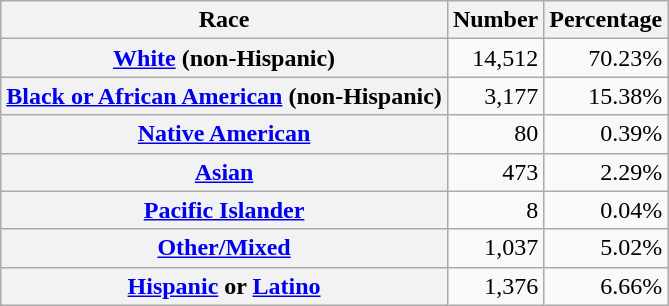<table class="wikitable" style="text-align:right">
<tr>
<th scope="col">Race</th>
<th scope="col">Number</th>
<th scope="col">Percentage</th>
</tr>
<tr>
<th scope="row"><a href='#'>White</a> (non-Hispanic)</th>
<td>14,512</td>
<td>70.23%</td>
</tr>
<tr>
<th scope="row"><a href='#'>Black or African American</a> (non-Hispanic)</th>
<td>3,177</td>
<td>15.38%</td>
</tr>
<tr>
<th scope="row"><a href='#'>Native American</a></th>
<td>80</td>
<td>0.39%</td>
</tr>
<tr>
<th scope="row"><a href='#'>Asian</a></th>
<td>473</td>
<td>2.29%</td>
</tr>
<tr>
<th scope="row"><a href='#'>Pacific Islander</a></th>
<td>8</td>
<td>0.04%</td>
</tr>
<tr>
<th scope="row"><a href='#'>Other/Mixed</a></th>
<td>1,037</td>
<td>5.02%</td>
</tr>
<tr>
<th scope="row"><a href='#'>Hispanic</a> or <a href='#'>Latino</a></th>
<td>1,376</td>
<td>6.66%</td>
</tr>
</table>
